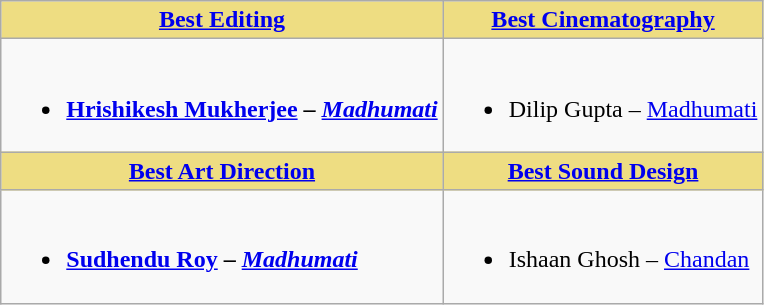<table class="wikitable">
<tr>
<th style="background:#EEDD82;"><a href='#'>Best Editing</a></th>
<th style="background:#EEDD82;"><a href='#'>Best Cinematography</a></th>
</tr>
<tr>
<td><br><ul><li><strong><a href='#'>Hrishikesh Mukherjee</a> – <em><a href='#'>Madhumati</a><strong><em></li></ul></td>
<td><br><ul><li></strong>Dilip Gupta – </em><a href='#'>Madhumati</a></em></strong></li></ul></td>
</tr>
<tr>
<th style="background:#EEDD82;"><a href='#'>Best Art Direction</a></th>
<th style="background:#EEDD82;"><a href='#'>Best Sound Design</a></th>
</tr>
<tr>
<td><br><ul><li><strong><a href='#'>Sudhendu Roy</a> – <em><a href='#'>Madhumati</a><strong><em></li></ul></td>
<td><br><ul><li></strong>Ishaan Ghosh – <a href='#'></em>Chandan<em></a><strong></li></ul></td>
</tr>
</table>
